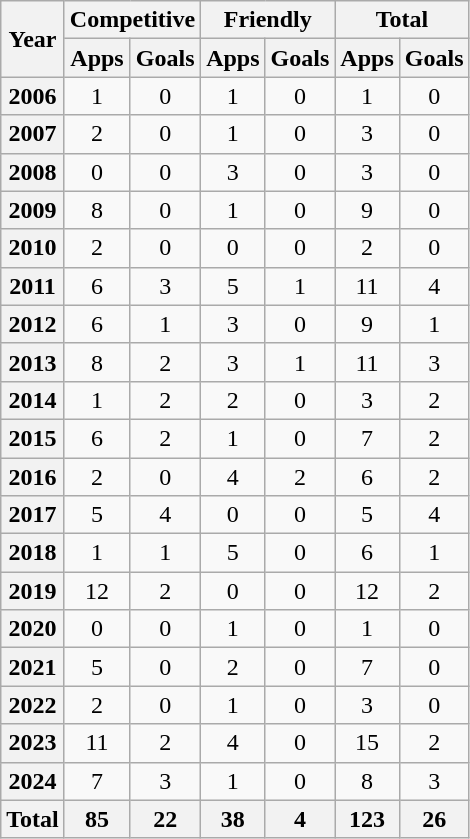<table class="wikitable" style="text-align:center">
<tr>
<th rowspan="2" scope=col>Year</th>
<th colspan="2" scope=col>Competitive</th>
<th colspan="2" scope=col>Friendly</th>
<th colspan="2" scope=col>Total</th>
</tr>
<tr>
<th scope=col>Apps</th>
<th scope=col>Goals</th>
<th scope=col>Apps</th>
<th scope=col>Goals</th>
<th scope=col>Apps</th>
<th scope=col>Goals</th>
</tr>
<tr>
<th scope="row">2006</th>
<td>1</td>
<td>0</td>
<td>1</td>
<td>0</td>
<td>1</td>
<td>0</td>
</tr>
<tr>
<th scope="row">2007</th>
<td>2</td>
<td>0</td>
<td>1</td>
<td>0</td>
<td>3</td>
<td>0</td>
</tr>
<tr>
<th scope="row">2008</th>
<td>0</td>
<td>0</td>
<td>3</td>
<td>0</td>
<td>3</td>
<td>0</td>
</tr>
<tr>
<th scope="row">2009</th>
<td>8</td>
<td>0</td>
<td>1</td>
<td>0</td>
<td>9</td>
<td>0</td>
</tr>
<tr>
<th scope="row">2010</th>
<td>2</td>
<td>0</td>
<td>0</td>
<td>0</td>
<td>2</td>
<td>0</td>
</tr>
<tr>
<th scope="row">2011</th>
<td>6</td>
<td>3</td>
<td>5</td>
<td>1</td>
<td>11</td>
<td>4</td>
</tr>
<tr>
<th scope="row">2012</th>
<td>6</td>
<td>1</td>
<td>3</td>
<td>0</td>
<td>9</td>
<td>1</td>
</tr>
<tr>
<th scope="row">2013</th>
<td>8</td>
<td>2</td>
<td>3</td>
<td>1</td>
<td>11</td>
<td>3</td>
</tr>
<tr>
<th scope="row">2014</th>
<td>1</td>
<td>2</td>
<td>2</td>
<td>0</td>
<td>3</td>
<td>2</td>
</tr>
<tr>
<th scope="row">2015</th>
<td>6</td>
<td>2</td>
<td>1</td>
<td>0</td>
<td>7</td>
<td>2</td>
</tr>
<tr>
<th scope="row">2016</th>
<td>2</td>
<td>0</td>
<td>4</td>
<td>2</td>
<td>6</td>
<td>2</td>
</tr>
<tr>
<th scope="row">2017</th>
<td>5</td>
<td>4</td>
<td>0</td>
<td>0</td>
<td>5</td>
<td>4</td>
</tr>
<tr>
<th scope="row">2018</th>
<td>1</td>
<td>1</td>
<td>5</td>
<td>0</td>
<td>6</td>
<td>1</td>
</tr>
<tr>
<th scope="row">2019</th>
<td>12</td>
<td>2</td>
<td>0</td>
<td>0</td>
<td>12</td>
<td>2</td>
</tr>
<tr>
<th scope="row">2020</th>
<td>0</td>
<td>0</td>
<td>1</td>
<td>0</td>
<td>1</td>
<td>0</td>
</tr>
<tr>
<th scope="row">2021</th>
<td>5</td>
<td>0</td>
<td>2</td>
<td>0</td>
<td>7</td>
<td>0</td>
</tr>
<tr>
<th scope="row">2022</th>
<td>2</td>
<td>0</td>
<td>1</td>
<td>0</td>
<td>3</td>
<td>0</td>
</tr>
<tr>
<th scope="row">2023</th>
<td>11</td>
<td>2</td>
<td>4</td>
<td>0</td>
<td>15</td>
<td>2</td>
</tr>
<tr>
<th scope="row">2024</th>
<td>7</td>
<td>3</td>
<td>1</td>
<td>0</td>
<td>8</td>
<td>3</td>
</tr>
<tr>
<th scope="row">Total</th>
<th>85</th>
<th>22</th>
<th>38</th>
<th>4</th>
<th>123</th>
<th>26</th>
</tr>
</table>
